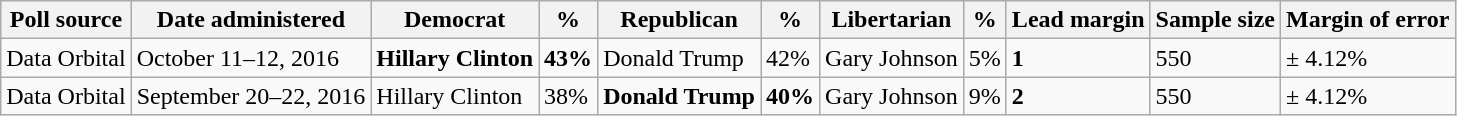<table class="wikitable">
<tr valign=bottom>
<th>Poll source</th>
<th>Date administered</th>
<th>Democrat</th>
<th>%</th>
<th>Republican</th>
<th>%</th>
<th>Libertarian</th>
<th>%</th>
<th>Lead margin</th>
<th>Sample size</th>
<th>Margin of error</th>
</tr>
<tr>
<td>Data Orbital</td>
<td>October 11–12, 2016</td>
<td><strong>Hillary Clinton</strong></td>
<td><strong>43%</strong></td>
<td>Donald Trump</td>
<td>42%</td>
<td>Gary Johnson</td>
<td>5%</td>
<td><strong>1</strong></td>
<td>550</td>
<td>± 4.12%</td>
</tr>
<tr>
<td>Data Orbital</td>
<td>September 20–22, 2016</td>
<td>Hillary Clinton</td>
<td>38%</td>
<td><strong>Donald Trump</strong></td>
<td><strong>40%</strong></td>
<td>Gary Johnson</td>
<td>9%</td>
<td><strong>2</strong></td>
<td>550</td>
<td>± 4.12%</td>
</tr>
</table>
